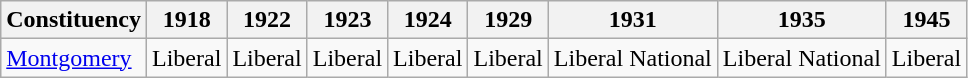<table class="wikitable sortable">
<tr>
<th>Constituency</th>
<th>1918</th>
<th>1922</th>
<th>1923</th>
<th>1924</th>
<th>1929</th>
<th>1931</th>
<th>1935</th>
<th>1945</th>
</tr>
<tr>
<td><a href='#'>Montgomery</a></td>
<td bgcolor=>Liberal</td>
<td bgcolor=>Liberal</td>
<td bgcolor=>Liberal</td>
<td bgcolor=>Liberal</td>
<td bgcolor=>Liberal</td>
<td bgcolor=>Liberal National</td>
<td bgcolor=>Liberal National</td>
<td bgcolor=>Liberal</td>
</tr>
</table>
